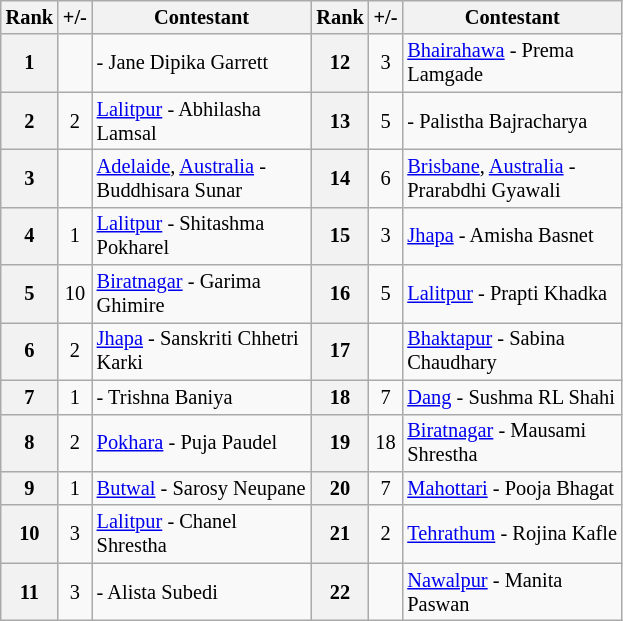<table class="wikitable" style="font-size: 85%">
<tr>
<th>Rank</th>
<th>+/-</th>
<th width="140px">Contestant</th>
<th>Rank</th>
<th>+/-</th>
<th width="140px">Contestant</th>
</tr>
<tr>
<th>1</th>
<td align=center></td>
<td> - Jane Dipika Garrett</td>
<th>12</th>
<td align=center> 3</td>
<td> <a href='#'>Bhairahawa</a> - Prema Lamgade</td>
</tr>
<tr>
<th>2</th>
<td align=center> 2</td>
<td> <a href='#'>Lalitpur</a> - Abhilasha Lamsal</td>
<th>13</th>
<td align=center> 5</td>
<td> - Palistha Bajracharya</td>
</tr>
<tr>
<th>3</th>
<td align=center></td>
<td> <a href='#'>Adelaide</a>, <a href='#'>Australia</a> - Buddhisara Sunar</td>
<th>14</th>
<td align=center> 6</td>
<td> <a href='#'>Brisbane</a>, <a href='#'>Australia</a> - Prarabdhi Gyawali</td>
</tr>
<tr>
<th>4</th>
<td align=center> 1</td>
<td> <a href='#'>Lalitpur</a> - Shitashma Pokharel</td>
<th>15</th>
<td align=center> 3</td>
<td> <a href='#'>Jhapa</a> - Amisha Basnet</td>
</tr>
<tr>
<th>5</th>
<td align=center> 10</td>
<td> <a href='#'>Biratnagar</a> - Garima Ghimire</td>
<th>16</th>
<td align=center> 5</td>
<td> <a href='#'>Lalitpur</a> - Prapti Khadka</td>
</tr>
<tr>
<th>6</th>
<td align=center> 2</td>
<td> <a href='#'>Jhapa</a> - Sanskriti Chhetri Karki</td>
<th>17</th>
<td align=center></td>
<td> <a href='#'>Bhaktapur</a> - Sabina Chaudhary</td>
</tr>
<tr>
<th>7</th>
<td align=center> 1</td>
<td> - Trishna Baniya</td>
<th>18</th>
<td align=center> 7</td>
<td> <a href='#'>Dang</a> - Sushma RL Shahi</td>
</tr>
<tr>
<th>8</th>
<td align=center> 2</td>
<td> <a href='#'>Pokhara</a> - Puja Paudel</td>
<th>19</th>
<td align=center> 18</td>
<td> <a href='#'>Biratnagar</a> - Mausami Shrestha</td>
</tr>
<tr>
<th>9</th>
<td align=center> 1</td>
<td> <a href='#'>Butwal</a> - Sarosy Neupane</td>
<th>20</th>
<td align=center> 7</td>
<td> <a href='#'>Mahottari</a> - Pooja Bhagat</td>
</tr>
<tr>
<th>10</th>
<td align=center> 3</td>
<td> <a href='#'>Lalitpur</a> - Chanel Shrestha</td>
<th>21</th>
<td align=center> 2</td>
<td> <a href='#'>Tehrathum</a> - Rojina Kafle</td>
</tr>
<tr>
<th>11</th>
<td align=center> 3</td>
<td> - Alista Subedi</td>
<th>22</th>
<td align=center></td>
<td> <a href='#'>Nawalpur</a> - Manita Paswan</td>
</tr>
</table>
